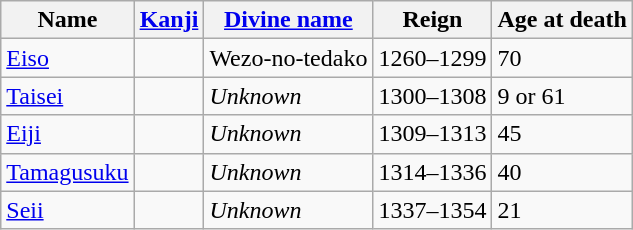<table class=wikitable>
<tr>
<th>Name</th>
<th><a href='#'>Kanji</a></th>
<th><a href='#'>Divine name</a></th>
<th>Reign</th>
<th>Age at death</th>
</tr>
<tr>
<td><a href='#'>Eiso</a></td>
<td></td>
<td>Wezo-no-tedako<br></td>
<td>1260–1299</td>
<td>70</td>
</tr>
<tr>
<td><a href='#'>Taisei</a></td>
<td></td>
<td><em>Unknown</em></td>
<td>1300–1308</td>
<td>9 or 61</td>
</tr>
<tr>
<td><a href='#'>Eiji</a></td>
<td></td>
<td><em>Unknown</em></td>
<td>1309–1313</td>
<td>45</td>
</tr>
<tr>
<td><a href='#'>Tamagusuku</a></td>
<td></td>
<td><em>Unknown</em></td>
<td>1314–1336</td>
<td>40</td>
</tr>
<tr>
<td><a href='#'>Seii</a></td>
<td></td>
<td><em>Unknown</em></td>
<td>1337–1354</td>
<td>21</td>
</tr>
</table>
